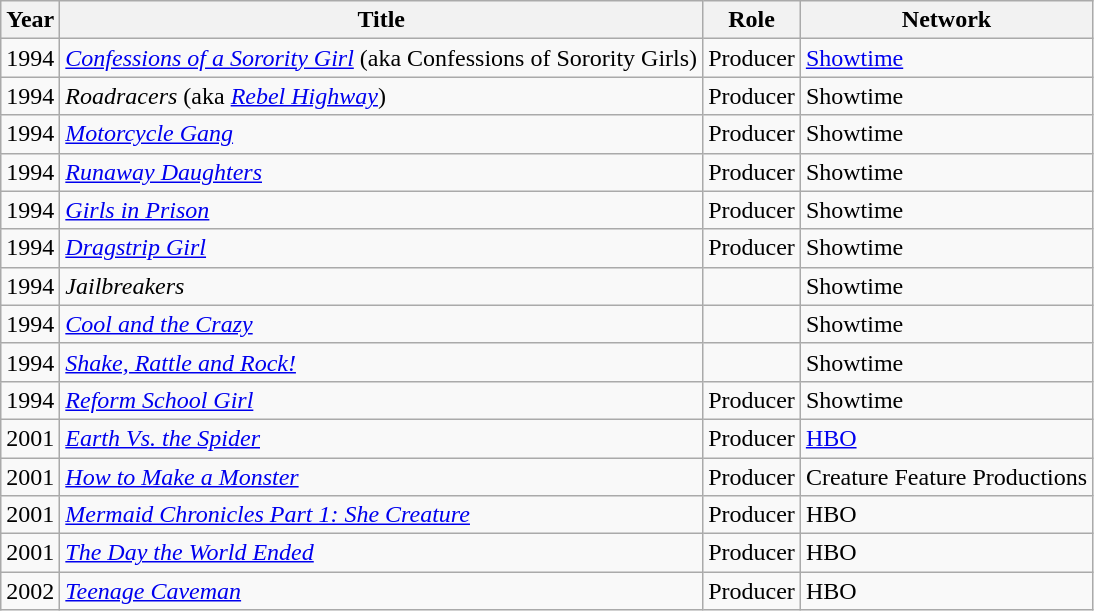<table class="wikitable">
<tr>
<th>Year</th>
<th>Title</th>
<th>Role</th>
<th>Network</th>
</tr>
<tr>
<td>1994</td>
<td><em><a href='#'>Confessions of a Sorority Girl</a></em> (aka Confessions of Sorority Girls)</td>
<td>Producer</td>
<td><a href='#'>Showtime</a></td>
</tr>
<tr>
<td>1994</td>
<td><em>Roadracers</em> (aka <em><a href='#'>Rebel Highway</a></em>)</td>
<td>Producer</td>
<td>Showtime</td>
</tr>
<tr>
<td>1994</td>
<td><em><a href='#'>Motorcycle Gang</a></em></td>
<td>Producer</td>
<td>Showtime</td>
</tr>
<tr>
<td>1994</td>
<td><em><a href='#'>Runaway Daughters</a></em></td>
<td>Producer</td>
<td>Showtime</td>
</tr>
<tr>
<td>1994</td>
<td><em><a href='#'>Girls in Prison</a></em></td>
<td>Producer</td>
<td>Showtime</td>
</tr>
<tr>
<td>1994</td>
<td><em><a href='#'>Dragstrip Girl</a></em></td>
<td>Producer</td>
<td>Showtime</td>
</tr>
<tr>
<td>1994</td>
<td><em>Jailbreakers</em></td>
<td></td>
<td>Showtime</td>
</tr>
<tr>
<td>1994</td>
<td><em><a href='#'>Cool and the Crazy</a></em></td>
<td></td>
<td>Showtime</td>
</tr>
<tr>
<td>1994</td>
<td><em><a href='#'>Shake, Rattle and Rock!</a></em></td>
<td></td>
<td>Showtime</td>
</tr>
<tr>
<td>1994</td>
<td><em><a href='#'>Reform School Girl</a></em></td>
<td>Producer</td>
<td>Showtime</td>
</tr>
<tr>
<td>2001</td>
<td><em><a href='#'>Earth Vs. the Spider</a></em></td>
<td>Producer</td>
<td><a href='#'>HBO</a></td>
</tr>
<tr>
<td>2001</td>
<td><em><a href='#'>How to Make a Monster</a></em></td>
<td>Producer</td>
<td>Creature Feature Productions</td>
</tr>
<tr>
<td>2001</td>
<td><em><a href='#'>Mermaid Chronicles Part 1: She Creature</a></em></td>
<td>Producer</td>
<td>HBO</td>
</tr>
<tr>
<td>2001</td>
<td><em><a href='#'>The Day the World Ended</a></em></td>
<td>Producer</td>
<td>HBO</td>
</tr>
<tr>
<td>2002</td>
<td><em><a href='#'>Teenage Caveman</a></em></td>
<td>Producer</td>
<td>HBO</td>
</tr>
</table>
